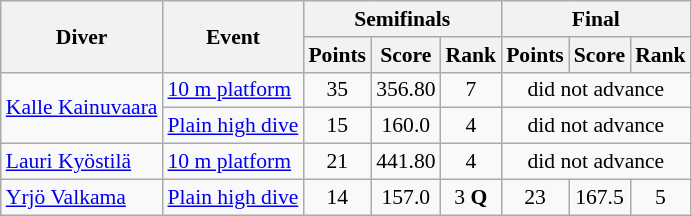<table class=wikitable style="font-size:90%">
<tr>
<th rowspan=2>Diver</th>
<th rowspan=2>Event</th>
<th colspan=3>Semifinals</th>
<th colspan=3>Final</th>
</tr>
<tr>
<th>Points</th>
<th>Score</th>
<th>Rank</th>
<th>Points</th>
<th>Score</th>
<th>Rank</th>
</tr>
<tr>
<td rowspan=2><a href='#'>Kalle Kainuvaara</a></td>
<td><a href='#'>10 m platform</a></td>
<td align=center>35</td>
<td align=center>356.80</td>
<td align=center>7</td>
<td align=center colspan=3>did not advance</td>
</tr>
<tr>
<td><a href='#'>Plain high dive</a></td>
<td align=center>15</td>
<td align=center>160.0</td>
<td align=center>4</td>
<td align=center colspan=3>did not advance</td>
</tr>
<tr>
<td><a href='#'>Lauri Kyöstilä</a></td>
<td><a href='#'>10 m platform</a></td>
<td align=center>21</td>
<td align=center>441.80</td>
<td align=center>4</td>
<td align=center colspan=3>did not advance</td>
</tr>
<tr>
<td><a href='#'>Yrjö Valkama</a></td>
<td><a href='#'>Plain high dive</a></td>
<td align=center>14</td>
<td align=center>157.0</td>
<td align=center>3 <strong>Q</strong></td>
<td align=center>23</td>
<td align=center>167.5</td>
<td align=center>5</td>
</tr>
</table>
